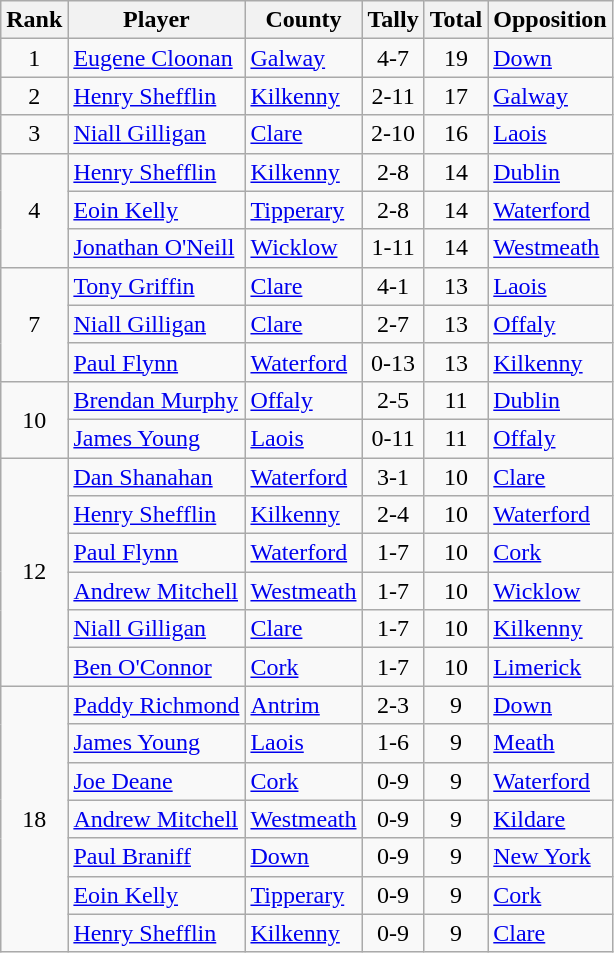<table class="wikitable">
<tr>
<th>Rank</th>
<th>Player</th>
<th>County</th>
<th>Tally</th>
<th>Total</th>
<th>Opposition</th>
</tr>
<tr>
<td rowspan=1 align=center>1</td>
<td><a href='#'>Eugene Cloonan</a></td>
<td><a href='#'>Galway</a></td>
<td align=center>4-7</td>
<td align=center>19</td>
<td><a href='#'>Down</a></td>
</tr>
<tr>
<td rowspan=1 align=center>2</td>
<td><a href='#'>Henry Shefflin</a></td>
<td><a href='#'>Kilkenny</a></td>
<td align=center>2-11</td>
<td align=center>17</td>
<td><a href='#'>Galway</a></td>
</tr>
<tr>
<td rowspan=1 align=center>3</td>
<td><a href='#'>Niall Gilligan</a></td>
<td><a href='#'>Clare</a></td>
<td align=center>2-10</td>
<td align=center>16</td>
<td><a href='#'>Laois</a></td>
</tr>
<tr>
<td rowspan=3 align=center>4</td>
<td><a href='#'>Henry Shefflin</a></td>
<td><a href='#'>Kilkenny</a></td>
<td align=center>2-8</td>
<td align=center>14</td>
<td><a href='#'>Dublin</a></td>
</tr>
<tr>
<td><a href='#'>Eoin Kelly</a></td>
<td><a href='#'>Tipperary</a></td>
<td align=center>2-8</td>
<td align=center>14</td>
<td><a href='#'>Waterford</a></td>
</tr>
<tr>
<td><a href='#'>Jonathan O'Neill</a></td>
<td><a href='#'>Wicklow</a></td>
<td align=center>1-11</td>
<td align=center>14</td>
<td><a href='#'>Westmeath</a></td>
</tr>
<tr>
<td rowspan=3 align=center>7</td>
<td><a href='#'>Tony Griffin</a></td>
<td><a href='#'>Clare</a></td>
<td align=center>4-1</td>
<td align=center>13</td>
<td><a href='#'>Laois</a></td>
</tr>
<tr>
<td><a href='#'>Niall Gilligan</a></td>
<td><a href='#'>Clare</a></td>
<td align=center>2-7</td>
<td align=center>13</td>
<td><a href='#'>Offaly</a></td>
</tr>
<tr>
<td><a href='#'>Paul Flynn</a></td>
<td><a href='#'>Waterford</a></td>
<td align=center>0-13</td>
<td align=center>13</td>
<td><a href='#'>Kilkenny</a></td>
</tr>
<tr>
<td rowspan=2 align=center>10</td>
<td><a href='#'>Brendan Murphy</a></td>
<td><a href='#'>Offaly</a></td>
<td align=center>2-5</td>
<td align=center>11</td>
<td><a href='#'>Dublin</a></td>
</tr>
<tr>
<td><a href='#'>James Young</a></td>
<td><a href='#'>Laois</a></td>
<td align=center>0-11</td>
<td align=center>11</td>
<td><a href='#'>Offaly</a></td>
</tr>
<tr>
<td rowspan=6 align=center>12</td>
<td><a href='#'>Dan Shanahan</a></td>
<td><a href='#'>Waterford</a></td>
<td align=center>3-1</td>
<td align=center>10</td>
<td><a href='#'>Clare</a></td>
</tr>
<tr>
<td><a href='#'>Henry Shefflin</a></td>
<td><a href='#'>Kilkenny</a></td>
<td align=center>2-4</td>
<td align=center>10</td>
<td><a href='#'>Waterford</a></td>
</tr>
<tr>
<td><a href='#'>Paul Flynn</a></td>
<td><a href='#'>Waterford</a></td>
<td align=center>1-7</td>
<td align=center>10</td>
<td><a href='#'>Cork</a></td>
</tr>
<tr>
<td><a href='#'>Andrew Mitchell</a></td>
<td><a href='#'>Westmeath</a></td>
<td align=center>1-7</td>
<td align=center>10</td>
<td><a href='#'>Wicklow</a></td>
</tr>
<tr>
<td><a href='#'>Niall Gilligan</a></td>
<td><a href='#'>Clare</a></td>
<td align=center>1-7</td>
<td align=center>10</td>
<td><a href='#'>Kilkenny</a></td>
</tr>
<tr>
<td><a href='#'>Ben O'Connor</a></td>
<td><a href='#'>Cork</a></td>
<td align=center>1-7</td>
<td align=center>10</td>
<td><a href='#'>Limerick</a></td>
</tr>
<tr>
<td rowspan=7 align=center>18</td>
<td><a href='#'>Paddy Richmond</a></td>
<td><a href='#'>Antrim</a></td>
<td align=center>2-3</td>
<td align=center>9</td>
<td><a href='#'>Down</a></td>
</tr>
<tr>
<td><a href='#'>James Young</a></td>
<td><a href='#'>Laois</a></td>
<td align=center>1-6</td>
<td align=center>9</td>
<td><a href='#'>Meath</a></td>
</tr>
<tr>
<td><a href='#'>Joe Deane</a></td>
<td><a href='#'>Cork</a></td>
<td align=center>0-9</td>
<td align=center>9</td>
<td><a href='#'>Waterford</a></td>
</tr>
<tr>
<td><a href='#'>Andrew Mitchell</a></td>
<td><a href='#'>Westmeath</a></td>
<td align=center>0-9</td>
<td align=center>9</td>
<td><a href='#'>Kildare</a></td>
</tr>
<tr>
<td><a href='#'>Paul Braniff</a></td>
<td><a href='#'>Down</a></td>
<td align=center>0-9</td>
<td align=center>9</td>
<td><a href='#'>New York</a></td>
</tr>
<tr>
<td><a href='#'>Eoin Kelly</a></td>
<td><a href='#'>Tipperary</a></td>
<td align=center>0-9</td>
<td align=center>9</td>
<td><a href='#'>Cork</a></td>
</tr>
<tr>
<td><a href='#'>Henry Shefflin</a></td>
<td><a href='#'>Kilkenny</a></td>
<td align=center>0-9</td>
<td align=center>9</td>
<td><a href='#'>Clare</a></td>
</tr>
</table>
